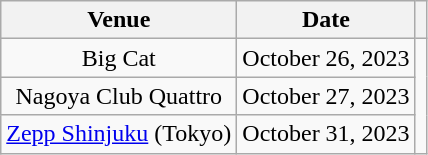<table class="wikitable" style="text-align: center;">
<tr>
<th>Venue</th>
<th>Date</th>
<th></th>
</tr>
<tr>
<td>Big Cat</td>
<td>October 26, 2023</td>
<td rowspan="3"></td>
</tr>
<tr>
<td>Nagoya Club Quattro</td>
<td>October 27, 2023</td>
</tr>
<tr>
<td><a href='#'>Zepp Shinjuku</a> (Tokyo)</td>
<td>October 31, 2023</td>
</tr>
</table>
